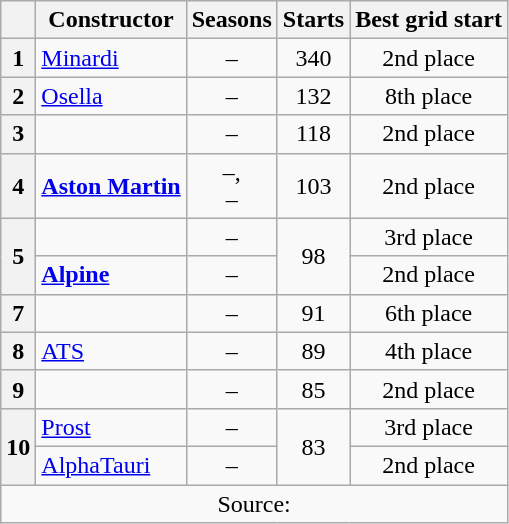<table class="wikitable">
<tr>
<th></th>
<th>Constructor</th>
<th>Seasons</th>
<th>Starts</th>
<th>Best grid start</th>
</tr>
<tr align="center">
<th>1</th>
<td align="left"> <a href='#'>Minardi</a></td>
<td>–</td>
<td>340</td>
<td>2nd place</td>
</tr>
<tr align="center">
<th>2</th>
<td align="left"> <a href='#'>Osella</a></td>
<td>–</td>
<td>132</td>
<td>8th place</td>
</tr>
<tr align="center">
<th>3</th>
<td align="left"></td>
<td>–</td>
<td>118</td>
<td>2nd place</td>
</tr>
<tr align="center">
<th>4</th>
<td align="left"> <strong><a href='#'>Aston Martin</a></strong></td>
<td>–,<br>–</td>
<td>103</td>
<td>2nd place</td>
</tr>
<tr align="center">
<th rowspan=2>5</th>
<td align="left"></td>
<td>–</td>
<td rowspan=2>98</td>
<td>3rd place</td>
</tr>
<tr align="center">
<td align="left"> <strong><a href='#'>Alpine</a></strong></td>
<td>–</td>
<td>2nd place</td>
</tr>
<tr align="center">
<th>7</th>
<td align="left"></td>
<td>–</td>
<td>91</td>
<td>6th place</td>
</tr>
<tr align="center">
<th>8</th>
<td align="left"> <a href='#'>ATS</a></td>
<td>–</td>
<td>89</td>
<td>4th place</td>
</tr>
<tr align="center">
<th>9</th>
<td align="left"></td>
<td>–</td>
<td>85</td>
<td>2nd place</td>
</tr>
<tr align="center">
<th rowspan=2>10</th>
<td align="left"> <a href='#'>Prost</a></td>
<td>–</td>
<td rowspan=2>83</td>
<td>3rd place</td>
</tr>
<tr align="center">
<td align="left"> <a href='#'>AlphaTauri</a></td>
<td>–</td>
<td>2nd place<br></td>
</tr>
<tr align="center">
<td colspan="5">Source:</td>
</tr>
</table>
